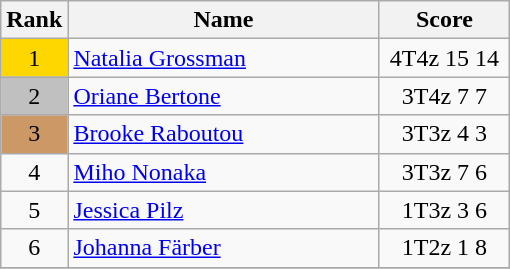<table class="wikitable">
<tr>
<th>Rank</th>
<th width = "200">Name</th>
<th width = "80">Score</th>
</tr>
<tr>
<td align="center" style="background: gold">1</td>
<td> <a href='#'>Natalia Grossman</a></td>
<td align="center">4T4z 15 14</td>
</tr>
<tr>
<td align="center" style="background: silver">2</td>
<td> <a href='#'>Oriane Bertone</a></td>
<td align="center">3T4z 7 7</td>
</tr>
<tr>
<td align="center" style="background: #cc9966">3</td>
<td> <a href='#'>Brooke Raboutou</a></td>
<td align="center">3T3z 4 3</td>
</tr>
<tr>
<td align="center">4</td>
<td> <a href='#'>Miho Nonaka</a></td>
<td align="center">3T3z 7 6</td>
</tr>
<tr>
<td align="center">5</td>
<td> <a href='#'>Jessica Pilz</a></td>
<td align="center">1T3z 3 6</td>
</tr>
<tr>
<td align="center">6</td>
<td> <a href='#'>Johanna Färber</a></td>
<td align="center">1T2z 1 8</td>
</tr>
<tr>
</tr>
</table>
